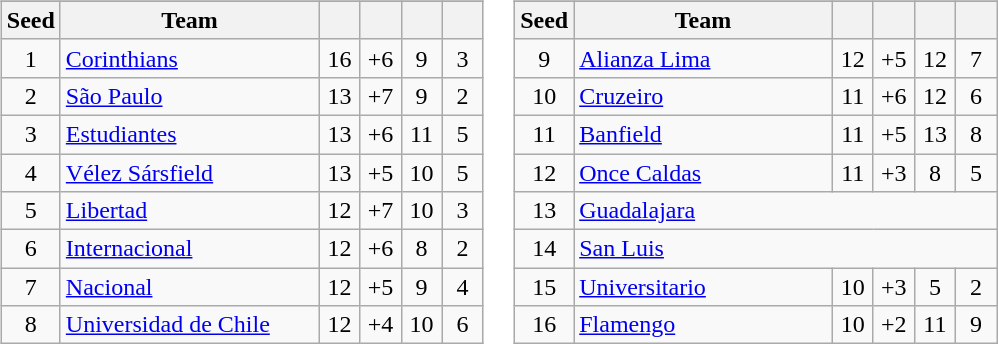<table>
<tr>
<td><br><table class="wikitable" style="text-align: center;">
<tr>
</tr>
<tr>
<th width=20>Seed</th>
<th width=165>Team</th>
<th width=20></th>
<th width=20></th>
<th width=20></th>
<th width=20></th>
</tr>
<tr>
<td>1</td>
<td align="left"> <a href='#'>Corinthians</a></td>
<td>16</td>
<td>+6</td>
<td>9</td>
<td>3</td>
</tr>
<tr>
<td>2</td>
<td align="left"> <a href='#'>São Paulo</a></td>
<td>13</td>
<td>+7</td>
<td>9</td>
<td>2</td>
</tr>
<tr>
<td>3</td>
<td align="left"> <a href='#'>Estudiantes</a></td>
<td>13</td>
<td>+6</td>
<td>11</td>
<td>5</td>
</tr>
<tr>
<td>4</td>
<td align="left"> <a href='#'>Vélez Sársfield</a></td>
<td>13</td>
<td>+5</td>
<td>10</td>
<td>5</td>
</tr>
<tr>
<td>5</td>
<td align="left"> <a href='#'>Libertad</a></td>
<td>12</td>
<td>+7</td>
<td>10</td>
<td>3</td>
</tr>
<tr>
<td>6</td>
<td align="left"> <a href='#'>Internacional</a></td>
<td>12</td>
<td>+6</td>
<td>8</td>
<td>2</td>
</tr>
<tr>
<td>7</td>
<td align="left"> <a href='#'>Nacional</a></td>
<td>12</td>
<td>+5</td>
<td>9</td>
<td>4</td>
</tr>
<tr>
<td>8</td>
<td align="left"> <a href='#'>Universidad de Chile</a></td>
<td>12</td>
<td>+4</td>
<td>10</td>
<td>6</td>
</tr>
</table>
</td>
<td><br><table class="wikitable" style="text-align: center;">
<tr>
</tr>
<tr>
<th width=20>Seed</th>
<th width=165>Team</th>
<th width=20></th>
<th width=20></th>
<th width=20></th>
<th width=20></th>
</tr>
<tr>
<td>9</td>
<td align="left"> <a href='#'>Alianza Lima</a></td>
<td>12</td>
<td>+5</td>
<td>12</td>
<td>7</td>
</tr>
<tr>
<td>10</td>
<td align="left"> <a href='#'>Cruzeiro</a></td>
<td>11</td>
<td>+6</td>
<td>12</td>
<td>6</td>
</tr>
<tr>
<td>11</td>
<td align="left"> <a href='#'>Banfield</a></td>
<td>11</td>
<td>+5</td>
<td>13</td>
<td>8</td>
</tr>
<tr>
<td>12</td>
<td align="left"> <a href='#'>Once Caldas</a></td>
<td>11</td>
<td>+3</td>
<td>8</td>
<td>5</td>
</tr>
<tr>
<td>13</td>
<td colspan="5" align="left"> <a href='#'>Guadalajara</a></td>
</tr>
<tr>
<td>14</td>
<td colspan="5" align="left"> <a href='#'>San Luis</a></td>
</tr>
<tr>
<td>15</td>
<td align="left"> <a href='#'>Universitario</a></td>
<td>10</td>
<td>+3</td>
<td>5</td>
<td>2</td>
</tr>
<tr>
<td>16</td>
<td align="left"> <a href='#'>Flamengo</a></td>
<td>10</td>
<td>+2</td>
<td>11</td>
<td>9</td>
</tr>
</table>
</td>
</tr>
</table>
